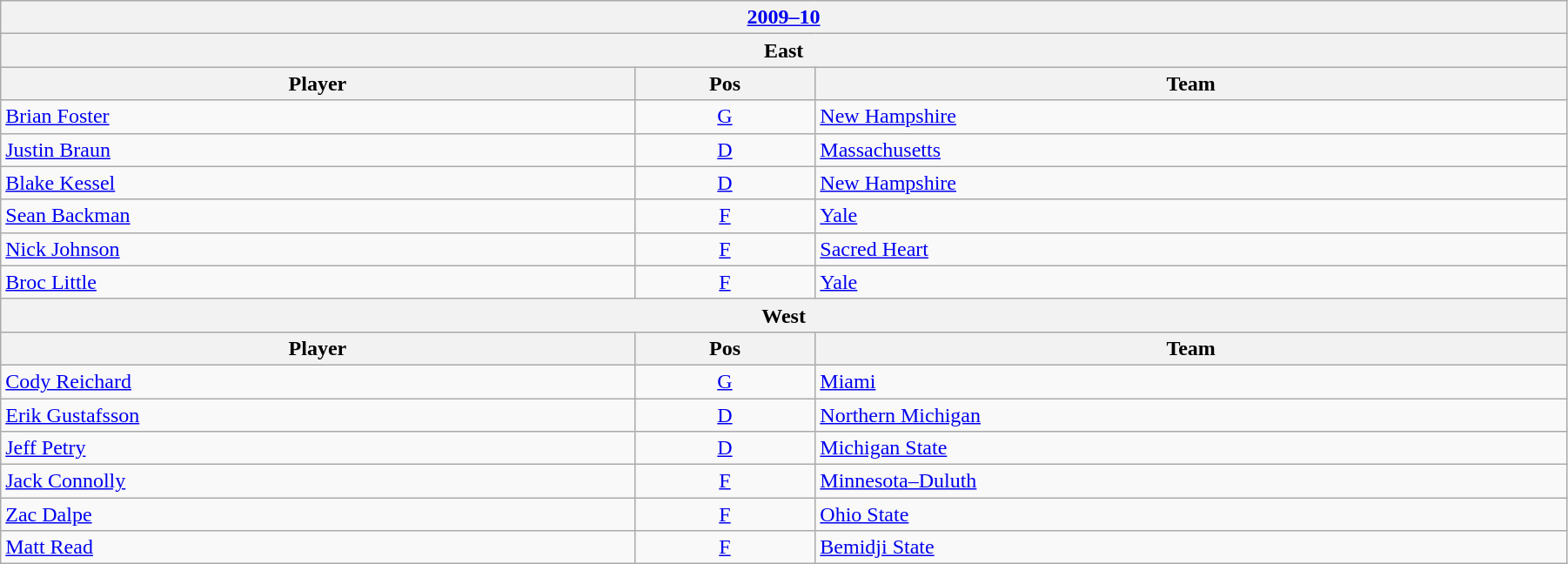<table class="wikitable" width=95%>
<tr>
<th colspan=3><a href='#'>2009–10</a></th>
</tr>
<tr>
<th colspan=3><strong>East</strong></th>
</tr>
<tr>
<th>Player</th>
<th>Pos</th>
<th>Team</th>
</tr>
<tr>
<td><a href='#'>Brian Foster</a></td>
<td style="text-align:center;"><a href='#'>G</a></td>
<td><a href='#'>New Hampshire</a></td>
</tr>
<tr>
<td><a href='#'>Justin Braun</a></td>
<td style="text-align:center;"><a href='#'>D</a></td>
<td><a href='#'>Massachusetts</a></td>
</tr>
<tr>
<td><a href='#'>Blake Kessel</a></td>
<td style="text-align:center;"><a href='#'>D</a></td>
<td><a href='#'>New Hampshire</a></td>
</tr>
<tr>
<td><a href='#'>Sean Backman</a></td>
<td style="text-align:center;"><a href='#'>F</a></td>
<td><a href='#'>Yale</a></td>
</tr>
<tr>
<td><a href='#'>Nick Johnson</a></td>
<td style="text-align:center;"><a href='#'>F</a></td>
<td><a href='#'>Sacred Heart</a></td>
</tr>
<tr>
<td><a href='#'>Broc Little</a></td>
<td style="text-align:center;"><a href='#'>F</a></td>
<td><a href='#'>Yale</a></td>
</tr>
<tr>
<th colspan=3><strong>West</strong></th>
</tr>
<tr>
<th>Player</th>
<th>Pos</th>
<th>Team</th>
</tr>
<tr>
<td><a href='#'>Cody Reichard</a></td>
<td style="text-align:center;"><a href='#'>G</a></td>
<td><a href='#'>Miami</a></td>
</tr>
<tr>
<td><a href='#'>Erik Gustafsson</a></td>
<td style="text-align:center;"><a href='#'>D</a></td>
<td><a href='#'>Northern Michigan</a></td>
</tr>
<tr>
<td><a href='#'>Jeff Petry</a></td>
<td style="text-align:center;"><a href='#'>D</a></td>
<td><a href='#'>Michigan State</a></td>
</tr>
<tr>
<td><a href='#'>Jack Connolly</a></td>
<td style="text-align:center;"><a href='#'>F</a></td>
<td><a href='#'>Minnesota–Duluth</a></td>
</tr>
<tr>
<td><a href='#'>Zac Dalpe</a></td>
<td style="text-align:center;"><a href='#'>F</a></td>
<td><a href='#'>Ohio State</a></td>
</tr>
<tr>
<td><a href='#'>Matt Read</a></td>
<td style="text-align:center;"><a href='#'>F</a></td>
<td><a href='#'>Bemidji State</a></td>
</tr>
</table>
